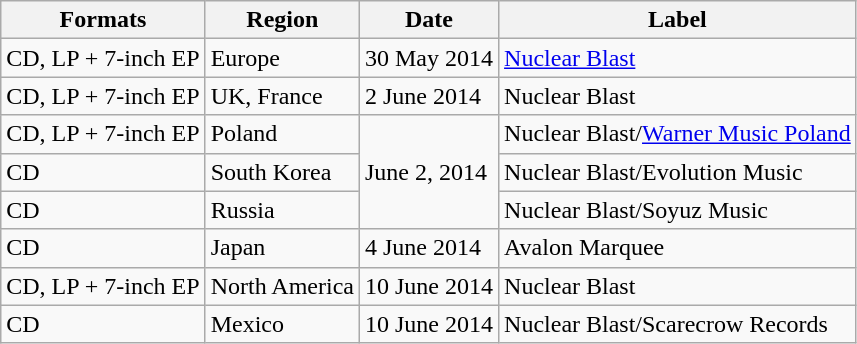<table class="wikitable plainrowheaders">
<tr>
<th scope="col">Formats</th>
<th scope="col">Region</th>
<th scope="col">Date</th>
<th scope="col">Label</th>
</tr>
<tr>
<td>CD, LP + 7-inch EP</td>
<td>Europe</td>
<td>30 May 2014</td>
<td><a href='#'>Nuclear Blast</a></td>
</tr>
<tr>
<td>CD, LP + 7-inch EP</td>
<td>UK, France</td>
<td>2 June 2014</td>
<td>Nuclear Blast</td>
</tr>
<tr>
<td>CD, LP + 7-inch EP</td>
<td>Poland</td>
<td rowspan=3>June 2, 2014</td>
<td>Nuclear Blast/<a href='#'>Warner Music Poland</a></td>
</tr>
<tr>
<td>CD</td>
<td>South Korea</td>
<td>Nuclear Blast/Evolution Music</td>
</tr>
<tr>
<td>CD</td>
<td>Russia</td>
<td>Nuclear Blast/Soyuz Music</td>
</tr>
<tr>
<td>CD</td>
<td>Japan</td>
<td>4 June 2014</td>
<td>Avalon Marquee</td>
</tr>
<tr>
<td>CD, LP + 7-inch EP</td>
<td>North America</td>
<td>10 June 2014</td>
<td>Nuclear Blast</td>
</tr>
<tr>
<td>CD</td>
<td>Mexico</td>
<td>10 June 2014</td>
<td>Nuclear Blast/Scarecrow Records</td>
</tr>
</table>
